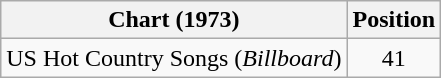<table class="wikitable">
<tr>
<th>Chart (1973)</th>
<th>Position</th>
</tr>
<tr>
<td>US Hot Country Songs (<em>Billboard</em>)</td>
<td align="center">41</td>
</tr>
</table>
